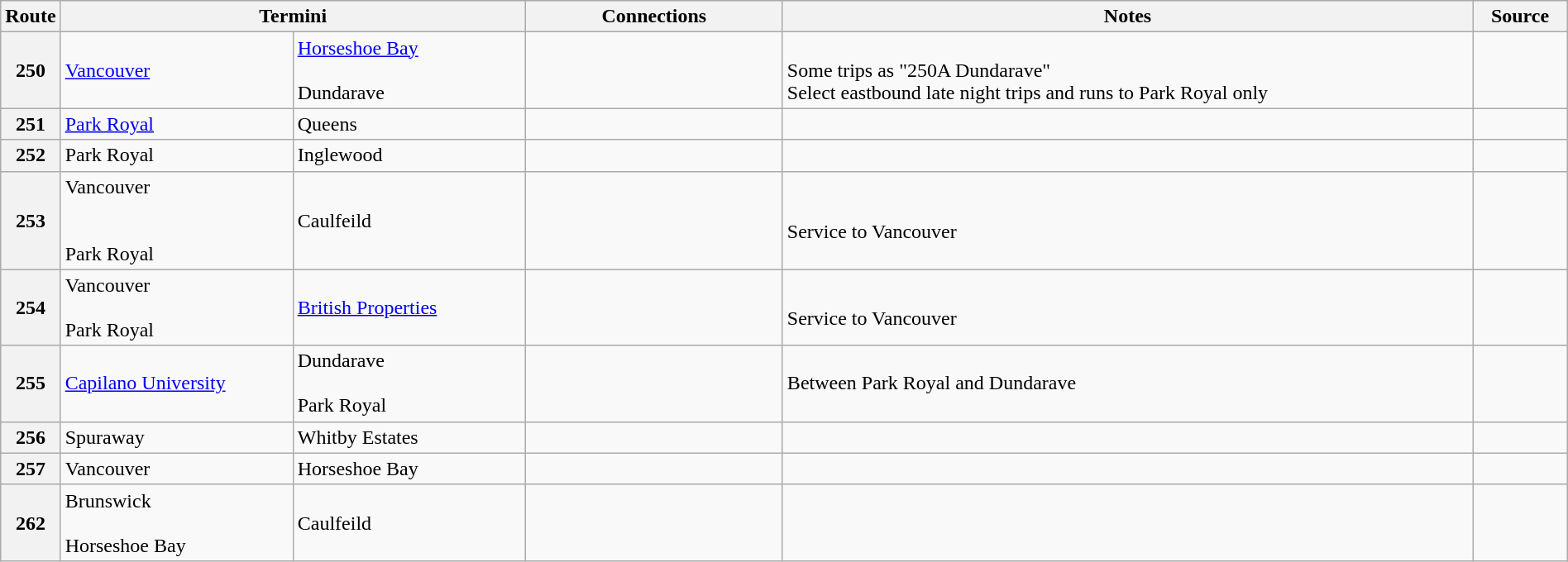<table class="wikitable" style="width: 100%">
<tr>
<th width="40">Route</th>
<th colspan=2>Termini</th>
<th width="200">Connections</th>
<th>Notes</th>
<th>Source</th>
</tr>
<tr>
<th>250</th>
<td width="180"><a href='#'>Vancouver</a><br></td>
<td width="180"><a href='#'>Horseshoe Bay</a><br><br>Dundarave<br></td>
<td></td>
<td><br>Some trips as "250A Dundarave"<br> Select eastbound late night trips and runs to Park Royal only</td>
<td style="text-align: center;"></td>
</tr>
<tr>
<th>251</th>
<td><a href='#'>Park Royal</a></td>
<td>Queens<br></td>
<td></td>
<td></td>
<td style="text-align: center;"></td>
</tr>
<tr>
<th>252</th>
<td>Park Royal</td>
<td>Inglewood<br></td>
<td></td>
<td></td>
<td style="text-align: center;"></td>
</tr>
<tr>
<th>253</th>
<td>Vancouver<br><br><br>Park Royal</td>
<td>Caulfeild<br></td>
<td></td>
<td><br> Service to Vancouver</td>
<td style="text-align: center;"></td>
</tr>
<tr>
<th>254</th>
<td>Vancouver<br><br>Park Royal</td>
<td><a href='#'>British Properties</a><br></td>
<td></td>
<td><br> Service to Vancouver<br></td>
<td style="text-align: center;"></td>
</tr>
<tr>
<th>255</th>
<td><a href='#'>Capilano University</a></td>
<td>Dundarave<br><br>Park Royal</td>
<td></td>
<td> Between Park Royal and Dundarave</td>
<td style="text-align: center;"></td>
</tr>
<tr>
<th>256</th>
<td>Spuraway</td>
<td>Whitby Estates<br></td>
<td></td>
<td></td>
<td style="text-align: center;"></td>
</tr>
<tr>
<th>257</th>
<td>Vancouver<br></td>
<td>Horseshoe Bay<br></td>
<td></td>
<td> </td>
<td style="text-align: center;"></td>
</tr>
<tr>
<th>262</th>
<td>Brunswick<br><br>Horseshoe Bay<br></td>
<td>Caulfeild<br></td>
<td></td>
<td></td>
<td style="text-align: center;"></td>
</tr>
</table>
